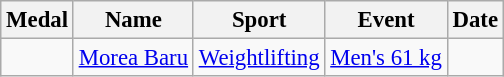<table class="wikitable sortable" style="font-size: 95%;">
<tr>
<th>Medal</th>
<th>Name</th>
<th>Sport</th>
<th>Event</th>
<th>Date</th>
</tr>
<tr>
<td></td>
<td><a href='#'>Morea Baru</a></td>
<td><a href='#'>Weightlifting</a></td>
<td><a href='#'>Men's 61 kg</a></td>
<td></td>
</tr>
</table>
